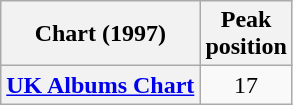<table class="wikitable sortable plainrowheaders">
<tr>
<th scope="col">Chart (1997)</th>
<th scope="col">Peak<br>position</th>
</tr>
<tr>
<th scope="row"><a href='#'>UK Albums Chart</a></th>
<td style="text-align:center;">17</td>
</tr>
</table>
